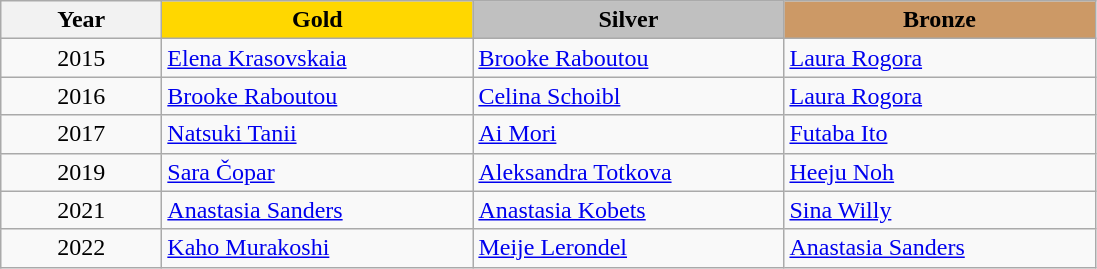<table class="wikitable">
<tr>
<th width="100">Year</th>
<th width="200" style="background:gold;">Gold</th>
<th width="200" style="background:silver;">Silver</th>
<th width="200" style="background:#CC9966;">Bronze</th>
</tr>
<tr>
<td align="center">2015</td>
<td> <a href='#'>Elena Krasovskaia</a></td>
<td> <a href='#'>Brooke Raboutou</a></td>
<td> <a href='#'>Laura Rogora</a></td>
</tr>
<tr>
<td align="center">2016</td>
<td> <a href='#'>Brooke Raboutou</a></td>
<td> <a href='#'>Celina Schoibl</a></td>
<td> <a href='#'>Laura Rogora</a></td>
</tr>
<tr>
<td align="center">2017</td>
<td> <a href='#'>Natsuki Tanii</a></td>
<td> <a href='#'>Ai Mori</a></td>
<td> <a href='#'>Futaba Ito</a></td>
</tr>
<tr>
<td align="center">2019</td>
<td> <a href='#'>Sara Čopar</a></td>
<td> <a href='#'>Aleksandra Totkova</a></td>
<td> <a href='#'>Heeju Noh</a></td>
</tr>
<tr>
<td align="center">2021</td>
<td> <a href='#'>Anastasia Sanders</a></td>
<td> <a href='#'>Anastasia Kobets</a></td>
<td> <a href='#'>Sina Willy</a></td>
</tr>
<tr>
<td align="center">2022</td>
<td> <a href='#'>Kaho Murakoshi</a></td>
<td> <a href='#'>Meije Lerondel</a></td>
<td> <a href='#'>Anastasia Sanders</a></td>
</tr>
</table>
